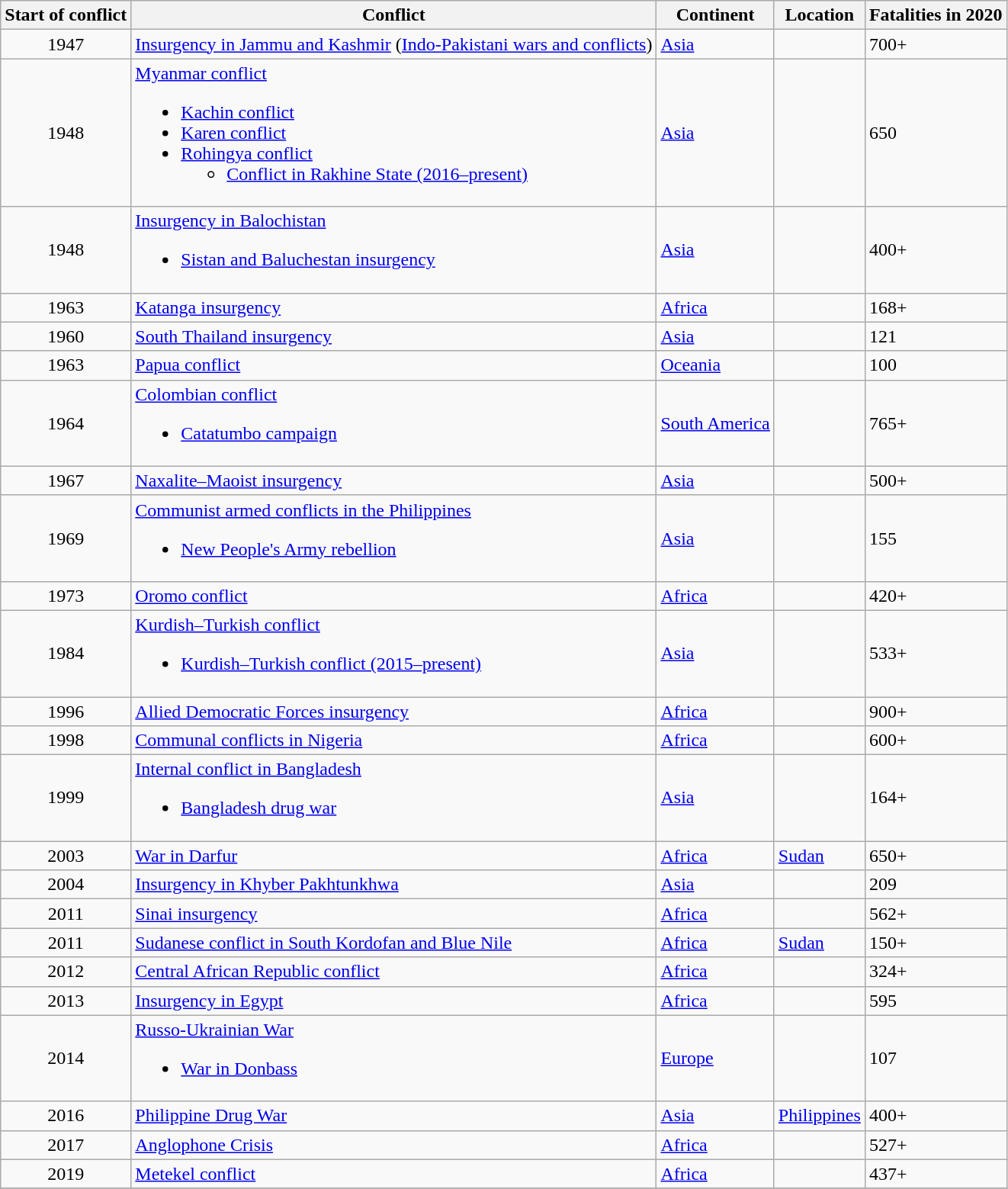<table class="wikitable sortable" id="conflicts100">
<tr>
<th>Start of conflict</th>
<th>Conflict</th>
<th>Continent</th>
<th>Location</th>
<th data-sort-type="number">Fatalities in 2020</th>
</tr>
<tr>
<td align=center>1947</td>
<td><a href='#'>Insurgency in Jammu and Kashmir</a> (<a href='#'>Indo-Pakistani wars and conflicts</a>)</td>
<td><a href='#'>Asia</a></td>
<td "width: 26px"><br></td>
<td> 700+</td>
</tr>
<tr>
<td align=center>1948</td>
<td><a href='#'>Myanmar conflict</a><br><ul><li><a href='#'>Kachin conflict</a></li><li><a href='#'>Karen conflict</a></li><li><a href='#'>Rohingya conflict</a><ul><li><a href='#'>Conflict in Rakhine State (2016–present)</a></li></ul></li></ul></td>
<td><a href='#'>Asia</a></td>
<td></td>
<td> 650</td>
</tr>
<tr>
<td align=center>1948</td>
<td><a href='#'>Insurgency in Balochistan</a><br><ul><li><a href='#'>Sistan and Baluchestan insurgency</a></li></ul></td>
<td><a href='#'>Asia</a></td>
<td><br></td>
<td> 400+</td>
</tr>
<tr>
<td align=center>1963</td>
<td><a href='#'>Katanga insurgency</a></td>
<td><a href='#'>Africa</a></td>
<td></td>
<td> 168+</td>
</tr>
<tr>
<td align=center>1960</td>
<td><a href='#'>South Thailand insurgency</a></td>
<td><a href='#'>Asia</a></td>
<td></td>
<td> 121</td>
</tr>
<tr>
<td align="center">1963</td>
<td><a href='#'>Papua conflict</a></td>
<td><a href='#'>Oceania</a></td>
<td></td>
<td> 100</td>
</tr>
<tr>
<td align=center>1964</td>
<td><a href='#'>Colombian conflict</a><br><ul><li><a href='#'>Catatumbo campaign</a></li></ul></td>
<td><a href='#'>South America</a></td>
<td></td>
<td> 765+</td>
</tr>
<tr>
<td align=center>1967</td>
<td><a href='#'>Naxalite–Maoist insurgency</a></td>
<td><a href='#'>Asia</a></td>
<td></td>
<td> 500+</td>
</tr>
<tr>
<td align="center">1969</td>
<td><a href='#'>Communist armed conflicts in the Philippines</a><br><ul><li><a href='#'>New People's Army rebellion</a></li></ul></td>
<td><a href='#'>Asia</a></td>
<td></td>
<td> 155</td>
</tr>
<tr>
<td align="center">1973</td>
<td><a href='#'>Oromo conflict</a></td>
<td><a href='#'>Africa</a></td>
<td></td>
<td> 420+</td>
</tr>
<tr>
<td align=center>1984</td>
<td><a href='#'>Kurdish–Turkish conflict</a><br><ul><li><a href='#'>Kurdish–Turkish conflict (2015–present)</a></li></ul></td>
<td><a href='#'>Asia</a></td>
<td><br><br></td>
<td> 533+</td>
</tr>
<tr>
<td align=center>1996</td>
<td><a href='#'>Allied Democratic Forces insurgency</a></td>
<td><a href='#'>Africa</a></td>
<td><br></td>
<td> 900+</td>
</tr>
<tr>
<td align=center>1998</td>
<td><a href='#'>Communal conflicts in Nigeria</a></td>
<td><a href='#'>Africa</a></td>
<td></td>
<td> 600+</td>
</tr>
<tr>
<td align="center">1999</td>
<td><a href='#'>Internal conflict in Bangladesh</a><br><ul><li><a href='#'>Bangladesh drug war</a></li></ul></td>
<td><a href='#'>Asia</a></td>
<td></td>
<td> 164+</td>
</tr>
<tr>
<td align="center">2003</td>
<td><a href='#'>War in Darfur</a></td>
<td><a href='#'>Africa</a></td>
<td><a href='#'>Sudan</a></td>
<td> 650+</td>
</tr>
<tr>
<td align=center>2004</td>
<td><a href='#'>Insurgency in Khyber Pakhtunkhwa</a></td>
<td><a href='#'>Asia</a></td>
<td></td>
<td> 209</td>
</tr>
<tr>
<td align=center>2011</td>
<td><a href='#'>Sinai insurgency</a></td>
<td><a href='#'>Africa</a></td>
<td></td>
<td> 562+</td>
</tr>
<tr>
<td align="center">2011</td>
<td><a href='#'>Sudanese conflict in South Kordofan and Blue Nile</a></td>
<td><a href='#'>Africa</a></td>
<td><a href='#'>Sudan</a></td>
<td> 150+</td>
</tr>
<tr>
<td align=center>2012</td>
<td><a href='#'>Central African Republic conflict</a></td>
<td><a href='#'>Africa</a></td>
<td></td>
<td> 324+</td>
</tr>
<tr>
<td align="center">2013</td>
<td><a href='#'>Insurgency in Egypt</a></td>
<td><a href='#'>Africa</a></td>
<td></td>
<td> 595</td>
</tr>
<tr>
<td align=center>2014</td>
<td><a href='#'>Russo-Ukrainian War</a><br><ul><li><a href='#'>War in Donbass</a></li></ul></td>
<td><a href='#'>Europe</a></td>
<td></td>
<td> 107</td>
</tr>
<tr>
<td align="center">2016</td>
<td><a href='#'>Philippine Drug War</a></td>
<td><a href='#'>Asia</a></td>
<td> <a href='#'>Philippines</a></td>
<td> 400+</td>
</tr>
<tr>
<td align=center>2017</td>
<td><a href='#'>Anglophone Crisis</a></td>
<td><a href='#'>Africa</a></td>
<td></td>
<td> 527+</td>
</tr>
<tr>
<td align=center>2019</td>
<td><a href='#'>Metekel conflict</a></td>
<td><a href='#'>Africa</a></td>
<td></td>
<td> 437+</td>
</tr>
<tr>
</tr>
</table>
